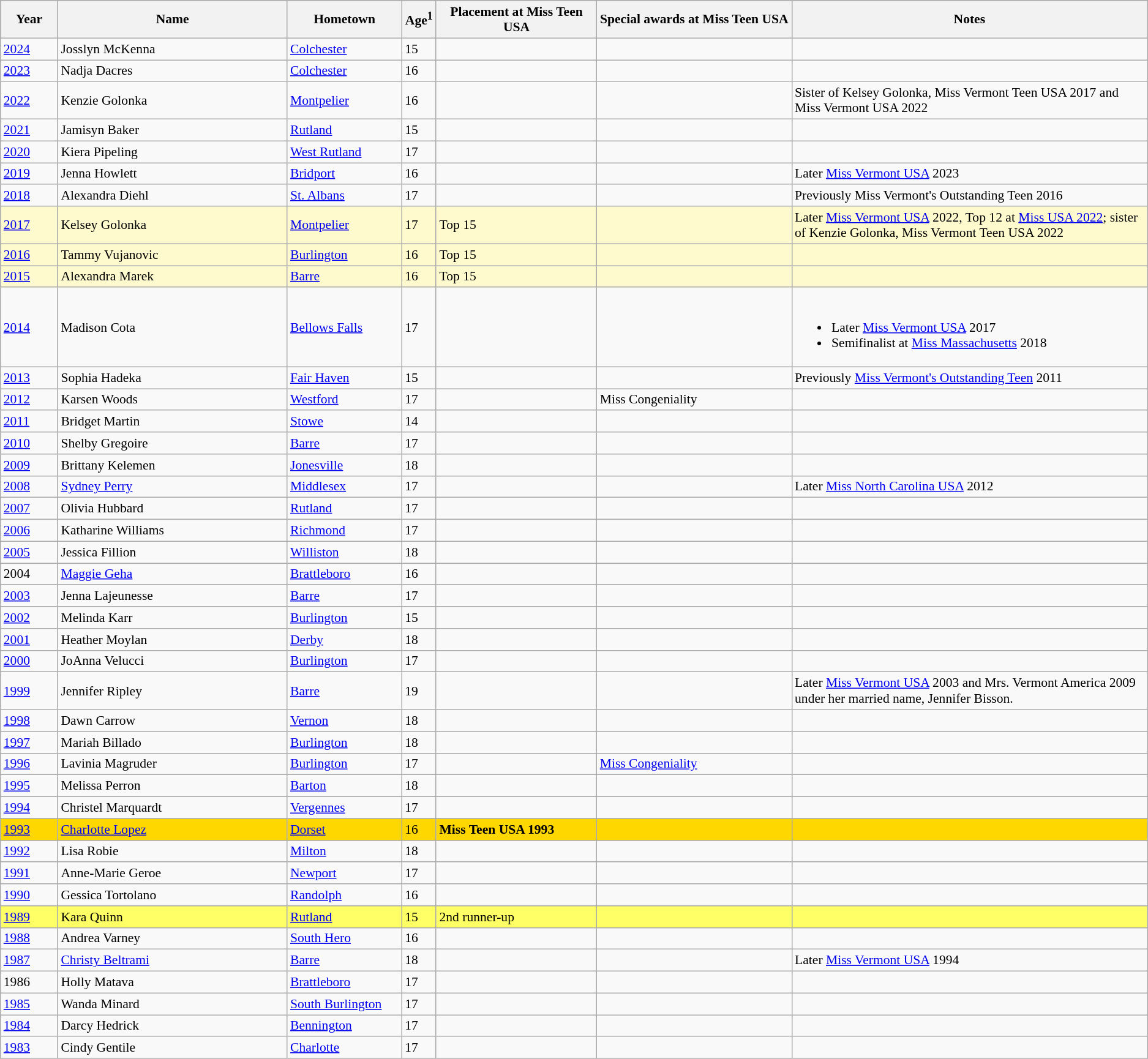<table class="wikitable"style="font-size:90%;">
<tr style="background:#efefef;">
<th style="width:5%;">Year</th>
<th style="width:20%;">Name</th>
<th style="width:10%;">Hometown</th>
<th width=3%>Age<sup>1</sup></th>
<th style="width:14%;">Placement at Miss Teen USA</th>
<th style="width:17%;">Special awards at Miss Teen USA</th>
<th style="width:31%;">Notes</th>
</tr>
<tr>
<td><a href='#'>2024</a></td>
<td>Josslyn McKenna</td>
<td><a href='#'>Colchester</a></td>
<td>15</td>
<td></td>
<td></td>
<td></td>
</tr>
<tr>
<td><a href='#'>2023</a></td>
<td>Nadja Dacres</td>
<td><a href='#'>Colchester</a></td>
<td>16</td>
<td></td>
<td></td>
<td></td>
</tr>
<tr>
<td><a href='#'>2022</a></td>
<td>Kenzie Golonka</td>
<td><a href='#'>Montpelier</a></td>
<td>16</td>
<td></td>
<td></td>
<td>Sister of Kelsey Golonka, Miss Vermont Teen USA 2017 and Miss Vermont USA 2022</td>
</tr>
<tr>
<td><a href='#'>2021</a></td>
<td>Jamisyn Baker</td>
<td><a href='#'>Rutland</a></td>
<td>15</td>
<td></td>
<td></td>
<td></td>
</tr>
<tr>
<td><a href='#'>2020</a></td>
<td>Kiera Pipeling</td>
<td><a href='#'>West Rutland</a></td>
<td>17</td>
<td></td>
<td></td>
<td></td>
</tr>
<tr>
<td><a href='#'>2019</a></td>
<td>Jenna Howlett</td>
<td><a href='#'>Bridport</a></td>
<td>16</td>
<td></td>
<td></td>
<td>Later <a href='#'>Miss Vermont USA</a> 2023</td>
</tr>
<tr>
<td><a href='#'>2018</a></td>
<td>Alexandra Diehl</td>
<td><a href='#'>St. Albans</a></td>
<td>17</td>
<td></td>
<td></td>
<td>Previously Miss Vermont's Outstanding Teen 2016</td>
</tr>
<tr style="background:#fffacd;">
<td><a href='#'>2017</a></td>
<td>Kelsey Golonka</td>
<td><a href='#'>Montpelier</a></td>
<td>17</td>
<td>Top 15</td>
<td></td>
<td>Later <a href='#'>Miss Vermont USA</a> 2022, Top 12 at <a href='#'>Miss USA 2022</a>; sister of Kenzie Golonka, Miss Vermont Teen USA 2022</td>
</tr>
<tr style="background:#fffacd;">
<td><a href='#'>2016</a></td>
<td>Tammy Vujanovic</td>
<td><a href='#'>Burlington</a></td>
<td>16</td>
<td>Top 15</td>
<td></td>
<td></td>
</tr>
<tr style="background:#fffacd;">
<td><a href='#'>2015</a></td>
<td>Alexandra Marek</td>
<td><a href='#'>Barre</a></td>
<td>16</td>
<td>Top 15</td>
<td></td>
<td></td>
</tr>
<tr>
<td><a href='#'>2014</a></td>
<td>Madison Cota</td>
<td><a href='#'>Bellows Falls</a></td>
<td>17</td>
<td></td>
<td></td>
<td><br><ul><li>Later <a href='#'>Miss Vermont USA</a> 2017</li><li>Semifinalist at <a href='#'>Miss Massachusetts</a> 2018</li></ul></td>
</tr>
<tr>
<td><a href='#'>2013</a></td>
<td>Sophia Hadeka</td>
<td><a href='#'>Fair Haven</a></td>
<td>15</td>
<td></td>
<td></td>
<td>Previously <a href='#'>Miss Vermont's Outstanding Teen</a> 2011</td>
</tr>
<tr>
<td><a href='#'>2012</a></td>
<td>Karsen Woods</td>
<td><a href='#'>Westford</a></td>
<td>17</td>
<td></td>
<td>Miss Congeniality</td>
<td></td>
</tr>
<tr>
<td><a href='#'>2011</a></td>
<td>Bridget Martin</td>
<td><a href='#'>Stowe</a></td>
<td>14</td>
<td></td>
<td></td>
<td></td>
</tr>
<tr>
<td><a href='#'>2010</a></td>
<td>Shelby Gregoire</td>
<td><a href='#'>Barre</a></td>
<td>17</td>
<td></td>
<td></td>
<td></td>
</tr>
<tr>
<td><a href='#'>2009</a></td>
<td>Brittany Kelemen</td>
<td><a href='#'>Jonesville</a></td>
<td>18</td>
<td></td>
<td></td>
<td></td>
</tr>
<tr>
<td><a href='#'>2008</a></td>
<td><a href='#'>Sydney Perry</a></td>
<td><a href='#'>Middlesex</a></td>
<td>17</td>
<td></td>
<td></td>
<td>Later <a href='#'>Miss North Carolina USA</a> 2012</td>
</tr>
<tr>
<td><a href='#'>2007</a></td>
<td>Olivia Hubbard</td>
<td><a href='#'>Rutland</a></td>
<td>17</td>
<td></td>
<td></td>
<td></td>
</tr>
<tr>
<td><a href='#'>2006</a></td>
<td>Katharine Williams</td>
<td><a href='#'>Richmond</a></td>
<td>17</td>
<td></td>
<td></td>
<td></td>
</tr>
<tr>
<td><a href='#'>2005</a></td>
<td>Jessica Fillion</td>
<td><a href='#'>Williston</a></td>
<td>18</td>
<td></td>
<td></td>
<td></td>
</tr>
<tr>
<td>2004</td>
<td><a href='#'>Maggie Geha</a></td>
<td><a href='#'>Brattleboro</a></td>
<td>16</td>
<td></td>
<td></td>
<td></td>
</tr>
<tr>
<td><a href='#'>2003</a></td>
<td>Jenna Lajeunesse</td>
<td><a href='#'>Barre</a></td>
<td>17</td>
<td></td>
<td></td>
<td></td>
</tr>
<tr>
<td><a href='#'>2002</a></td>
<td>Melinda Karr</td>
<td><a href='#'>Burlington</a></td>
<td>15</td>
<td></td>
<td></td>
<td></td>
</tr>
<tr>
<td><a href='#'>2001</a></td>
<td>Heather Moylan</td>
<td><a href='#'>Derby</a></td>
<td>18</td>
<td></td>
<td></td>
<td></td>
</tr>
<tr>
<td><a href='#'>2000</a></td>
<td>JoAnna Velucci</td>
<td><a href='#'>Burlington</a></td>
<td>17</td>
<td></td>
<td></td>
<td></td>
</tr>
<tr>
<td><a href='#'>1999</a></td>
<td>Jennifer Ripley</td>
<td><a href='#'>Barre</a></td>
<td>19</td>
<td></td>
<td></td>
<td>Later <a href='#'>Miss Vermont USA</a> 2003 and Mrs. Vermont America 2009 under her married name, Jennifer Bisson.</td>
</tr>
<tr>
<td><a href='#'>1998</a></td>
<td>Dawn Carrow</td>
<td><a href='#'>Vernon</a></td>
<td>18</td>
<td></td>
<td></td>
<td></td>
</tr>
<tr>
<td><a href='#'>1997</a></td>
<td>Mariah Billado</td>
<td><a href='#'>Burlington</a></td>
<td>18</td>
<td></td>
<td></td>
<td></td>
</tr>
<tr>
<td><a href='#'>1996</a></td>
<td>Lavinia Magruder</td>
<td><a href='#'>Burlington</a></td>
<td>17</td>
<td></td>
<td><a href='#'>Miss Congeniality</a></td>
<td></td>
</tr>
<tr>
<td><a href='#'>1995</a></td>
<td>Melissa Perron</td>
<td><a href='#'>Barton</a></td>
<td>18</td>
<td></td>
<td></td>
<td></td>
</tr>
<tr>
<td><a href='#'>1994</a></td>
<td>Christel Marquardt </td>
<td><a href='#'>Vergennes</a></td>
<td>17</td>
<td></td>
<td></td>
<td></td>
</tr>
<tr style="background:GOLD;">
<td><a href='#'>1993</a></td>
<td><a href='#'>Charlotte Lopez</a></td>
<td><a href='#'>Dorset</a></td>
<td>16</td>
<td><strong>Miss Teen USA 1993</strong></td>
<td></td>
<td></td>
</tr>
<tr>
<td><a href='#'>1992</a></td>
<td>Lisa Robie</td>
<td><a href='#'>Milton</a></td>
<td>18</td>
<td></td>
<td></td>
<td></td>
</tr>
<tr>
<td><a href='#'>1991</a></td>
<td>Anne-Marie Geroe</td>
<td><a href='#'>Newport</a></td>
<td>17</td>
<td></td>
<td></td>
<td></td>
</tr>
<tr>
<td><a href='#'>1990</a></td>
<td>Gessica Tortolano</td>
<td><a href='#'>Randolph</a></td>
<td>16</td>
<td></td>
<td></td>
<td></td>
</tr>
<tr style="background:#ff6;">
<td><a href='#'>1989</a></td>
<td>Kara Quinn</td>
<td><a href='#'>Rutland</a></td>
<td>15</td>
<td>2nd runner-up</td>
<td></td>
<td></td>
</tr>
<tr>
<td><a href='#'>1988</a></td>
<td>Andrea Varney</td>
<td><a href='#'>South Hero</a></td>
<td>16</td>
<td></td>
<td></td>
<td></td>
</tr>
<tr>
<td><a href='#'>1987</a></td>
<td><a href='#'>Christy Beltrami</a></td>
<td><a href='#'>Barre</a></td>
<td>18</td>
<td></td>
<td></td>
<td>Later <a href='#'>Miss Vermont USA</a> 1994</td>
</tr>
<tr>
<td>1986</td>
<td>Holly Matava</td>
<td><a href='#'>Brattleboro</a></td>
<td>17</td>
<td></td>
<td></td>
<td></td>
</tr>
<tr>
<td><a href='#'>1985</a></td>
<td>Wanda Minard</td>
<td><a href='#'>South Burlington</a></td>
<td>17</td>
<td></td>
<td></td>
<td></td>
</tr>
<tr>
<td><a href='#'>1984</a></td>
<td>Darcy Hedrick</td>
<td><a href='#'>Bennington</a></td>
<td>17</td>
<td></td>
<td></td>
<td></td>
</tr>
<tr>
<td><a href='#'>1983</a></td>
<td>Cindy Gentile</td>
<td><a href='#'>Charlotte</a></td>
<td>17</td>
<td></td>
<td></td>
<td></td>
</tr>
</table>
